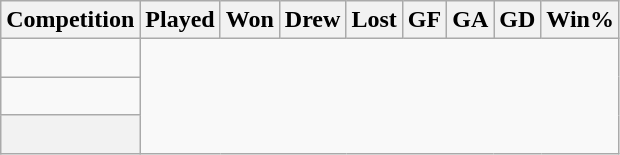<table class="wikitable sortable" style="text-align: center;">
<tr>
<th>Competition</th>
<th>Played</th>
<th>Won</th>
<th>Drew</th>
<th>Lost</th>
<th>GF</th>
<th>GA</th>
<th>GD</th>
<th>Win%</th>
</tr>
<tr>
<td align=left><br></td>
</tr>
<tr>
<td align=left><br></td>
</tr>
<tr class="sortbottom">
<th><br></th>
</tr>
</table>
